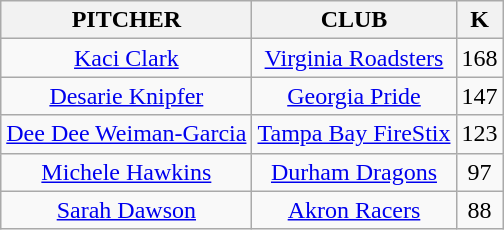<table class="wikitable" style="text-align:center;">
<tr>
<th>PITCHER</th>
<th>CLUB</th>
<th>K</th>
</tr>
<tr>
<td><a href='#'>Kaci Clark</a></td>
<td><a href='#'>Virginia Roadsters</a></td>
<td>168</td>
</tr>
<tr>
<td><a href='#'>Desarie Knipfer</a></td>
<td><a href='#'>Georgia Pride</a></td>
<td>147</td>
</tr>
<tr>
<td><a href='#'>Dee Dee Weiman-Garcia</a></td>
<td><a href='#'>Tampa Bay FireStix</a></td>
<td>123</td>
</tr>
<tr>
<td><a href='#'>Michele Hawkins</a></td>
<td><a href='#'>Durham Dragons</a></td>
<td>97</td>
</tr>
<tr>
<td><a href='#'>Sarah Dawson</a></td>
<td><a href='#'>Akron Racers</a></td>
<td>88</td>
</tr>
</table>
